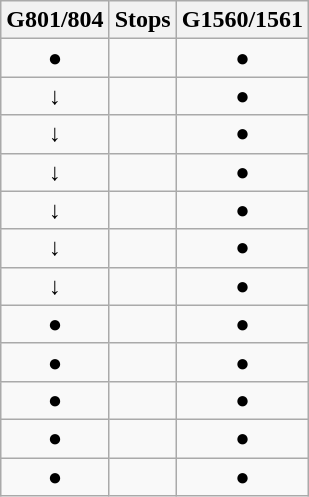<table class="wikitable" style="text-align: center">
<tr>
<th>G801/804</th>
<th>Stops</th>
<th>G1560/1561</th>
</tr>
<tr>
<td>●</td>
<td></td>
<td>●</td>
</tr>
<tr>
<td>↓</td>
<td></td>
<td>●</td>
</tr>
<tr>
<td>↓</td>
<td></td>
<td>●</td>
</tr>
<tr>
<td>↓</td>
<td></td>
<td>●</td>
</tr>
<tr>
<td>↓</td>
<td></td>
<td>●</td>
</tr>
<tr>
<td>↓</td>
<td></td>
<td>●</td>
</tr>
<tr>
<td>↓</td>
<td></td>
<td>●</td>
</tr>
<tr>
<td>●</td>
<td></td>
<td>●</td>
</tr>
<tr>
<td>●</td>
<td></td>
<td>●</td>
</tr>
<tr>
<td>●</td>
<td></td>
<td>●</td>
</tr>
<tr>
<td>●</td>
<td></td>
<td>●</td>
</tr>
<tr>
<td>●</td>
<td></td>
<td>●</td>
</tr>
</table>
